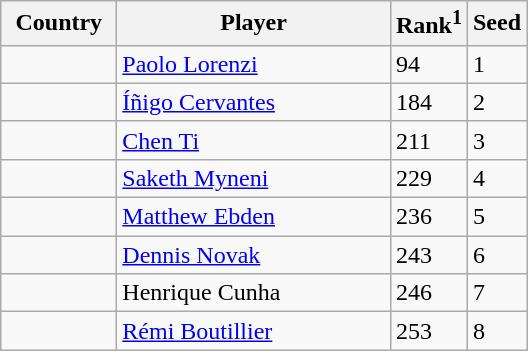<table class="sortable wikitable">
<tr>
<th width="70">Country</th>
<th width="175">Player</th>
<th>Rank<sup>1</sup></th>
<th>Seed</th>
</tr>
<tr>
<td></td>
<td><a href='#'>Paolo Lorenzi</a></td>
<td>94</td>
<td>1</td>
</tr>
<tr>
<td></td>
<td><a href='#'>Íñigo Cervantes</a></td>
<td>184</td>
<td>2</td>
</tr>
<tr>
<td></td>
<td><a href='#'>Chen Ti</a></td>
<td>211</td>
<td>3</td>
</tr>
<tr>
<td></td>
<td><a href='#'>Saketh Myneni</a></td>
<td>229</td>
<td>4</td>
</tr>
<tr>
<td></td>
<td><a href='#'>Matthew Ebden</a></td>
<td>236</td>
<td>5</td>
</tr>
<tr>
<td></td>
<td><a href='#'>Dennis Novak</a></td>
<td>243</td>
<td>6</td>
</tr>
<tr>
<td></td>
<td>Henrique Cunha</td>
<td>246</td>
<td>7</td>
</tr>
<tr>
<td></td>
<td><a href='#'>Rémi Boutillier</a></td>
<td>253</td>
<td>8</td>
</tr>
</table>
